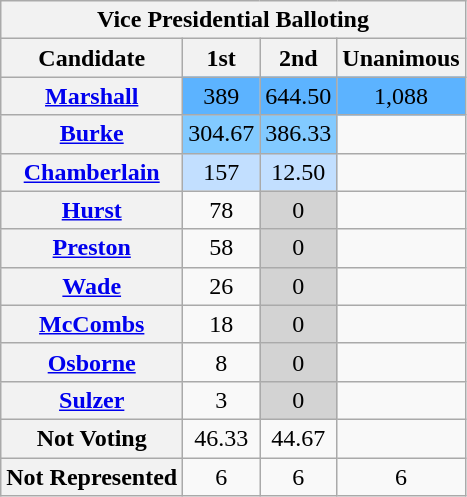<table class="wikitable sortable" style="text-align:center">
<tr>
<th colspan="4"><strong>Vice Presidential Balloting</strong></th>
</tr>
<tr>
<th>Candidate</th>
<th>1st</th>
<th>2nd</th>
<th>Unanimous</th>
</tr>
<tr>
<th><a href='#'>Marshall</a></th>
<td style="background:#5cb3ff">389</td>
<td style="background:#5cb3ff">644.50</td>
<td style="background:#5cb3ff">1,088</td>
</tr>
<tr>
<th><a href='#'>Burke</a></th>
<td style="background:#82caff">304.67</td>
<td style="background:#82caff">386.33</td>
<td></td>
</tr>
<tr>
<th><a href='#'>Chamberlain</a></th>
<td style="background:#c2dfff">157</td>
<td style="background:#c2dfff">12.50</td>
<td></td>
</tr>
<tr>
<th><a href='#'>Hurst</a></th>
<td>78</td>
<td style="background:#d3d3d3">0</td>
<td></td>
</tr>
<tr>
<th><a href='#'>Preston</a></th>
<td>58</td>
<td style="background:#d3d3d3">0</td>
<td></td>
</tr>
<tr>
<th><a href='#'>Wade</a></th>
<td>26</td>
<td style="background:#d3d3d3">0</td>
<td></td>
</tr>
<tr>
<th><a href='#'>McCombs</a></th>
<td>18</td>
<td style="background:#d3d3d3">0</td>
<td></td>
</tr>
<tr>
<th><a href='#'>Osborne</a></th>
<td>8</td>
<td style="background:#d3d3d3">0</td>
<td></td>
</tr>
<tr>
<th><a href='#'>Sulzer</a></th>
<td>3</td>
<td style="background:#d3d3d3">0</td>
<td></td>
</tr>
<tr>
<th>Not Voting</th>
<td>46.33</td>
<td>44.67</td>
<td></td>
</tr>
<tr>
<th>Not Represented</th>
<td>6</td>
<td>6</td>
<td>6</td>
</tr>
</table>
